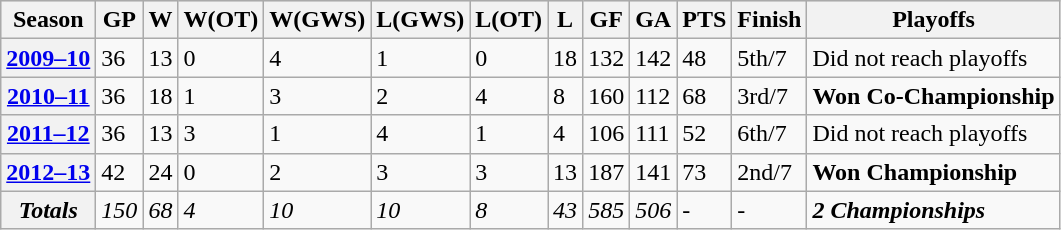<table class="wikitable">
<tr style="font-weight:bold; background-color:#dddddd;" |>
<th>Season</th>
<th>GP</th>
<th>W</th>
<th>W(OT)</th>
<th>W(GWS)</th>
<th>L(GWS)</th>
<th>L(OT)</th>
<th>L</th>
<th>GF</th>
<th>GA</th>
<th>PTS</th>
<th>Finish</th>
<th>Playoffs</th>
</tr>
<tr>
<th><a href='#'>2009–10</a></th>
<td>36</td>
<td>13</td>
<td>0</td>
<td>4</td>
<td>1</td>
<td>0</td>
<td>18</td>
<td>132</td>
<td>142</td>
<td>48</td>
<td>5th/7</td>
<td>Did not reach playoffs</td>
</tr>
<tr>
<th><a href='#'>2010–11</a></th>
<td>36</td>
<td>18</td>
<td>1</td>
<td>3</td>
<td>2</td>
<td>4</td>
<td>8</td>
<td>160</td>
<td>112</td>
<td>68</td>
<td>3rd/7</td>
<td><strong>Won Co-Championship</strong></td>
</tr>
<tr>
<th><a href='#'>2011–12</a></th>
<td>36</td>
<td>13</td>
<td>3</td>
<td>1</td>
<td>4</td>
<td>1</td>
<td>4</td>
<td>106</td>
<td>111</td>
<td>52</td>
<td>6th/7</td>
<td>Did not reach playoffs</td>
</tr>
<tr>
<th><a href='#'>2012–13</a></th>
<td>42</td>
<td>24</td>
<td>0</td>
<td>2</td>
<td>3</td>
<td>3</td>
<td>13</td>
<td>187</td>
<td>141</td>
<td>73</td>
<td>2nd/7</td>
<td><strong>Won Championship</strong></td>
</tr>
<tr>
<th><em>Totals</em></th>
<td><em>150</em></td>
<td><em>68</em></td>
<td><em>4</em></td>
<td><em>10</em></td>
<td><em>10</em></td>
<td><em>8</em></td>
<td><em>43</em></td>
<td><em>585</em></td>
<td><em>506</em></td>
<td>-</td>
<td>-</td>
<td><strong><em>2 Championships</em></strong></td>
</tr>
</table>
